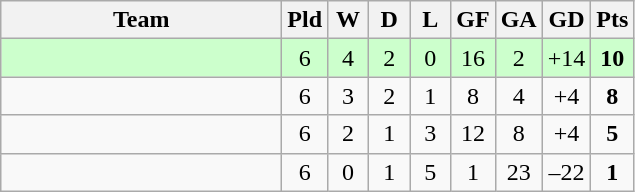<table class="wikitable" style="text-align:center;">
<tr>
<th width=180>Team</th>
<th width=20>Pld</th>
<th width=20>W</th>
<th width=20>D</th>
<th width=20>L</th>
<th width=20>GF</th>
<th width=20>GA</th>
<th width=20>GD</th>
<th width=20>Pts</th>
</tr>
<tr bgcolor="ccffcc">
<td align="left"></td>
<td>6</td>
<td>4</td>
<td>2</td>
<td>0</td>
<td>16</td>
<td>2</td>
<td>+14</td>
<td><strong>10</strong></td>
</tr>
<tr>
<td align="left"></td>
<td>6</td>
<td>3</td>
<td>2</td>
<td>1</td>
<td>8</td>
<td>4</td>
<td>+4</td>
<td><strong>8</strong></td>
</tr>
<tr>
<td align="left"></td>
<td>6</td>
<td>2</td>
<td>1</td>
<td>3</td>
<td>12</td>
<td>8</td>
<td>+4</td>
<td><strong>5</strong></td>
</tr>
<tr>
<td align="left"></td>
<td>6</td>
<td>0</td>
<td>1</td>
<td>5</td>
<td>1</td>
<td>23</td>
<td>–22</td>
<td><strong>1</strong></td>
</tr>
</table>
